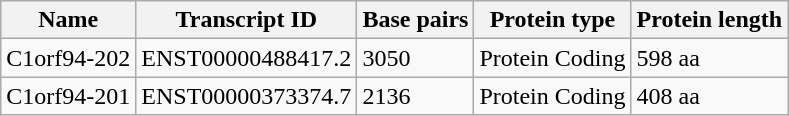<table class="wikitable">
<tr>
<th>Name</th>
<th>Transcript ID</th>
<th>Base pairs</th>
<th>Protein type</th>
<th>Protein length</th>
</tr>
<tr>
<td>C1orf94-202</td>
<td>ENST00000488417.2</td>
<td>3050</td>
<td>Protein Coding</td>
<td>598 aa</td>
</tr>
<tr>
<td>C1orf94-201</td>
<td>ENST00000373374.7</td>
<td>2136</td>
<td>Protein Coding</td>
<td>408 aa</td>
</tr>
</table>
